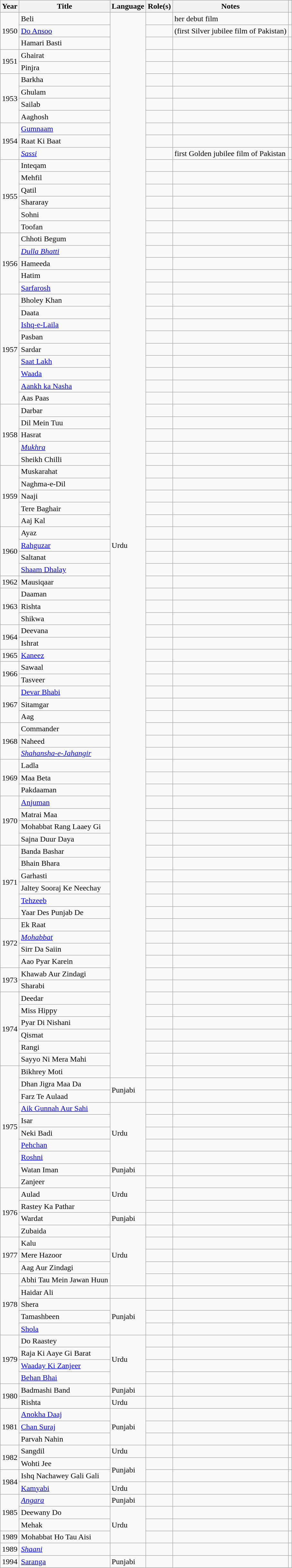<table class="wikitable plainrowheaders">
<tr>
<th scope="col">Year</th>
<th scope="col">Title</th>
<th scope="col">Language</th>
<th scope="col">Role(s)</th>
<th scope="col">Notes</th>
<th></th>
</tr>
<tr>
<td rowspan=3>1950</td>
<td>Beli</td>
<td rowspan=87>Urdu</td>
<td></td>
<td>her debut film</td>
<td></td>
</tr>
<tr>
<td><a href='#'>Do Ansoo</a></td>
<td></td>
<td>(first Silver jubilee film of Pakistan)</td>
<td></td>
</tr>
<tr>
<td>Hamari Basti</td>
<td></td>
<td></td>
<td></td>
</tr>
<tr>
<td rowspan=2>1951</td>
<td>Ghairat</td>
<td></td>
<td></td>
<td></td>
</tr>
<tr>
<td>Pinjra</td>
<td></td>
<td></td>
<td></td>
</tr>
<tr>
<td rowspan=4>1953</td>
<td>Barkha</td>
<td></td>
<td></td>
<td></td>
</tr>
<tr>
<td>Ghulam</td>
<td></td>
<td></td>
<td></td>
</tr>
<tr>
<td>Sailab</td>
<td></td>
<td></td>
<td></td>
</tr>
<tr>
<td>Aaghosh</td>
<td></td>
<td></td>
<td></td>
</tr>
<tr>
<td rowspan=3>1954</td>
<td><a href='#'>Gumnaam</a></td>
<td></td>
<td></td>
<td></td>
</tr>
<tr>
<td>Raat Ki Baat</td>
<td></td>
<td></td>
<td></td>
</tr>
<tr>
<td><em><a href='#'>Sassi</a></em></td>
<td></td>
<td>first Golden jubilee film of Pakistan</td>
<td></td>
</tr>
<tr>
<td rowspan=6>1955</td>
<td>Inteqam</td>
<td></td>
<td></td>
<td></td>
</tr>
<tr>
<td>Mehfil</td>
<td></td>
<td></td>
<td></td>
</tr>
<tr>
<td>Qatil</td>
<td></td>
<td></td>
<td></td>
</tr>
<tr>
<td>Shararay</td>
<td></td>
<td></td>
<td></td>
</tr>
<tr>
<td>Sohni</td>
<td></td>
<td></td>
<td></td>
</tr>
<tr>
<td>Toofan</td>
<td></td>
<td></td>
<td></td>
</tr>
<tr>
<td rowspan=5>1956</td>
<td>Chhoti Begum</td>
<td></td>
<td></td>
<td></td>
</tr>
<tr>
<td><em><a href='#'>Dulla Bhatti</a></em></td>
<td></td>
<td></td>
<td></td>
</tr>
<tr>
<td>Hameeda</td>
<td></td>
<td></td>
<td></td>
</tr>
<tr>
<td>Hatim</td>
<td></td>
<td></td>
<td></td>
</tr>
<tr>
<td><a href='#'>Sarfarosh</a></td>
<td></td>
<td></td>
<td></td>
</tr>
<tr>
<td rowspan=9>1957</td>
<td>Bholey Khan</td>
<td></td>
<td></td>
<td></td>
</tr>
<tr>
<td>Daata</td>
<td></td>
<td></td>
<td></td>
</tr>
<tr>
<td><a href='#'>Ishq-e-Laila</a></td>
<td></td>
<td></td>
<td></td>
</tr>
<tr>
<td>Pasban</td>
<td></td>
<td></td>
<td></td>
</tr>
<tr>
<td>Sardar</td>
<td></td>
<td></td>
<td></td>
</tr>
<tr>
<td><a href='#'>Saat Lakh</a></td>
<td></td>
<td></td>
<td></td>
</tr>
<tr>
<td><a href='#'>Waada</a></td>
<td></td>
<td></td>
<td></td>
</tr>
<tr>
<td><a href='#'>Aankh ka Nasha</a></td>
<td></td>
<td></td>
<td></td>
</tr>
<tr>
<td>Aas Paas</td>
<td></td>
<td></td>
<td></td>
</tr>
<tr>
<td rowspan=5>1958</td>
<td>Darbar</td>
<td></td>
<td></td>
<td></td>
</tr>
<tr>
<td>Dil Mein Tuu</td>
<td></td>
<td></td>
<td></td>
</tr>
<tr>
<td>Hasrat</td>
<td></td>
<td></td>
<td></td>
</tr>
<tr>
<td><em><a href='#'>Mukhra</a></em></td>
<td></td>
<td></td>
<td></td>
</tr>
<tr>
<td>Sheikh Chilli</td>
<td></td>
<td></td>
<td></td>
</tr>
<tr>
<td rowspan=5>1959</td>
<td>Muskarahat</td>
<td></td>
<td></td>
<td></td>
</tr>
<tr>
<td>Naghma-e-Dil</td>
<td></td>
<td></td>
<td></td>
</tr>
<tr>
<td>Naaji</td>
<td></td>
<td></td>
<td></td>
</tr>
<tr>
<td>Tere Baghair</td>
<td></td>
<td></td>
<td></td>
</tr>
<tr>
<td>Aaj Kal</td>
<td></td>
<td></td>
<td></td>
</tr>
<tr>
<td rowspan=4>1960</td>
<td>Ayaz</td>
<td></td>
<td></td>
<td></td>
</tr>
<tr>
<td><a href='#'>Rahguzar</a></td>
<td></td>
<td></td>
<td></td>
</tr>
<tr>
<td>Saltanat</td>
<td></td>
<td></td>
<td></td>
</tr>
<tr>
<td><a href='#'>Shaam Dhalay</a></td>
<td></td>
<td></td>
<td></td>
</tr>
<tr>
<td>1962</td>
<td>Mausiqaar</td>
<td></td>
<td></td>
<td></td>
</tr>
<tr>
<td rowspan=3>1963</td>
<td>Daaman</td>
<td></td>
<td></td>
<td></td>
</tr>
<tr>
<td>Rishta</td>
<td></td>
<td></td>
<td></td>
</tr>
<tr>
<td>Shikwa</td>
<td></td>
<td></td>
<td></td>
</tr>
<tr>
<td rowspan=2>1964</td>
<td>Deevana</td>
<td></td>
<td></td>
<td></td>
</tr>
<tr>
<td>Ishrat</td>
<td></td>
<td></td>
<td></td>
</tr>
<tr>
<td>1965</td>
<td><a href='#'>Kaneez</a></td>
<td></td>
<td></td>
<td></td>
</tr>
<tr>
<td rowspan=2>1966</td>
<td>Sawaal</td>
<td></td>
<td></td>
<td></td>
</tr>
<tr>
<td>Tasveer</td>
<td></td>
<td></td>
<td></td>
</tr>
<tr>
<td rowspan=3>1967</td>
<td><a href='#'>Devar Bhabi</a></td>
<td></td>
<td></td>
<td></td>
</tr>
<tr>
<td>Sitamgar</td>
<td></td>
<td></td>
<td></td>
</tr>
<tr>
<td>Aag</td>
<td></td>
<td></td>
<td></td>
</tr>
<tr>
<td rowspan=3>1968</td>
<td>Commander</td>
<td></td>
<td></td>
<td></td>
</tr>
<tr>
<td>Naheed</td>
<td></td>
<td></td>
<td></td>
</tr>
<tr>
<td><em><a href='#'>Shahansha-e-Jahangir</a></em></td>
<td></td>
<td></td>
<td></td>
</tr>
<tr>
<td rowspan=3>1969</td>
<td>Ladla</td>
<td></td>
<td></td>
<td></td>
</tr>
<tr>
<td>Maa Beta</td>
<td></td>
<td></td>
<td></td>
</tr>
<tr>
<td>Pakdaaman</td>
<td></td>
<td></td>
<td></td>
</tr>
<tr>
<td rowspan=4>1970</td>
<td><a href='#'>Anjuman</a></td>
<td></td>
<td></td>
<td></td>
</tr>
<tr>
<td>Matrai Maa</td>
<td></td>
<td></td>
<td></td>
</tr>
<tr>
<td>Mohabbat Rang Laaey Gi</td>
<td></td>
<td></td>
<td></td>
</tr>
<tr>
<td>Sajna Duur Daya</td>
<td></td>
<td></td>
<td></td>
</tr>
<tr>
<td rowspan=6>1971</td>
<td>Banda Bashar</td>
<td></td>
<td></td>
<td></td>
</tr>
<tr>
<td>Bhain Bhara</td>
<td></td>
<td></td>
<td></td>
</tr>
<tr>
<td>Garhasti</td>
<td></td>
<td></td>
<td></td>
</tr>
<tr>
<td>Jaltey Sooraj Ke Neechay</td>
<td></td>
<td></td>
<td></td>
</tr>
<tr>
<td><a href='#'>Tehzeeb</a></td>
<td></td>
<td></td>
<td></td>
</tr>
<tr>
<td>Yaar Des Punjab De</td>
<td></td>
<td></td>
<td></td>
</tr>
<tr>
<td rowspan=4>1972</td>
<td>Ek Raat</td>
<td></td>
<td></td>
<td></td>
</tr>
<tr>
<td><em><a href='#'>Mohabbat</a></em></td>
<td></td>
<td></td>
<td></td>
</tr>
<tr>
<td>Sirr Da Saiin</td>
<td></td>
<td></td>
<td></td>
</tr>
<tr>
<td>Aao Pyar Karein</td>
<td></td>
<td></td>
<td></td>
</tr>
<tr>
<td rowspan=2>1973</td>
<td>Khawab Aur Zindagi</td>
<td></td>
<td></td>
<td></td>
</tr>
<tr>
<td>Sharabi</td>
<td></td>
<td></td>
<td></td>
</tr>
<tr>
<td rowspan=6>1974</td>
<td>Deedar</td>
<td></td>
<td></td>
<td></td>
</tr>
<tr>
<td>Miss Hippy</td>
<td></td>
<td></td>
<td></td>
</tr>
<tr>
<td>Pyar Di Nishani</td>
<td></td>
<td></td>
<td></td>
</tr>
<tr>
<td>Qismat</td>
<td></td>
<td></td>
<td></td>
</tr>
<tr>
<td>Rangi</td>
<td></td>
<td></td>
<td></td>
</tr>
<tr>
<td>Sayyo Ni Mera Mahi</td>
<td></td>
<td></td>
<td></td>
</tr>
<tr>
<td rowspan=10>1975</td>
<td>Bikhrey Moti</td>
<td></td>
<td></td>
<td></td>
</tr>
<tr>
<td>Dhan Jigra Maa Da</td>
<td rowspan=2>Punjabi</td>
<td></td>
<td></td>
<td></td>
</tr>
<tr>
<td>Farz Te Aulaad</td>
<td></td>
<td></td>
<td></td>
</tr>
<tr>
<td><a href='#'>Aik Gunnah Aur Sahi</a></td>
<td rowspan=5>Urdu</td>
<td></td>
<td></td>
<td></td>
</tr>
<tr>
<td>Isar</td>
<td></td>
<td></td>
<td></td>
</tr>
<tr>
<td>Neki Badi</td>
<td></td>
<td></td>
<td></td>
</tr>
<tr>
<td><a href='#'>Pehchan</a></td>
<td></td>
<td></td>
<td></td>
</tr>
<tr>
<td><a href='#'>Roshni</a></td>
<td></td>
<td></td>
<td></td>
</tr>
<tr>
<td>Watan Iman</td>
<td>Punjabi</td>
<td></td>
<td></td>
<td></td>
</tr>
<tr>
<td>Zanjeer</td>
<td rowspan=3>Urdu</td>
<td></td>
<td></td>
<td></td>
</tr>
<tr>
<td rowspan=4>1976</td>
<td>Aulad</td>
<td></td>
<td></td>
<td></td>
</tr>
<tr>
<td>Rastey Ka Pathar</td>
<td></td>
<td></td>
<td></td>
</tr>
<tr>
<td>Wardat</td>
<td>Punjabi</td>
<td></td>
<td></td>
<td></td>
</tr>
<tr>
<td>Zubaida</td>
<td rowspan=5>Urdu</td>
<td></td>
<td></td>
<td></td>
</tr>
<tr>
<td rowspan=3>1977</td>
<td>Kalu</td>
<td></td>
<td></td>
<td></td>
</tr>
<tr>
<td>Mere Hazoor</td>
<td></td>
<td></td>
<td></td>
</tr>
<tr>
<td>Aag Aur Zindagi</td>
<td></td>
<td></td>
<td></td>
</tr>
<tr>
<td rowspan=5>1978</td>
<td>Abhi Tau Mein Jawan Huun</td>
<td></td>
<td></td>
<td></td>
</tr>
<tr>
<td>Haidar Ali</td>
<td></td>
<td></td>
<td></td>
</tr>
<tr>
<td>Shera</td>
<td rowspan=3>Punjabi</td>
<td></td>
<td></td>
<td></td>
</tr>
<tr>
<td>Tamashbeen</td>
<td></td>
<td></td>
<td></td>
</tr>
<tr>
<td><a href='#'>Shola</a></td>
<td></td>
<td></td>
<td></td>
</tr>
<tr>
<td rowspan=4>1979</td>
<td>Do Raastey</td>
<td rowspan=4>Urdu</td>
<td></td>
<td></td>
<td></td>
</tr>
<tr>
<td>Raja Ki Aaye Gi Barat</td>
<td></td>
<td></td>
<td></td>
</tr>
<tr>
<td><a href='#'>Waaday Ki Zanjeer</a></td>
<td></td>
<td></td>
<td></td>
</tr>
<tr>
<td><a href='#'>Behan Bhai</a></td>
<td></td>
<td></td>
<td></td>
</tr>
<tr>
<td rowspan=2>1980</td>
<td>Badmashi Band</td>
<td>Punjabi</td>
<td></td>
<td></td>
<td></td>
</tr>
<tr>
<td>Rishta</td>
<td>Urdu</td>
<td></td>
<td></td>
<td></td>
</tr>
<tr>
<td rowspan=3>1981</td>
<td><a href='#'>Anokha Daaj</a></td>
<td rowspan=3>Punjabi</td>
<td></td>
<td></td>
<td></td>
</tr>
<tr>
<td><a href='#'>Chan Suraj</a></td>
<td></td>
<td></td>
<td></td>
</tr>
<tr>
<td>Parvah Nahin</td>
<td></td>
<td></td>
<td></td>
</tr>
<tr>
<td rowspan=2>1982</td>
<td>Sangdil</td>
<td>Urdu</td>
<td></td>
<td></td>
<td></td>
</tr>
<tr>
<td>Wohti Jee</td>
<td rowspan=2>Punjabi</td>
<td></td>
<td></td>
<td></td>
</tr>
<tr>
<td rowspan=2>1984</td>
<td>Ishq Nachawey Gali Gali</td>
<td></td>
<td></td>
<td></td>
</tr>
<tr>
<td><a href='#'>Kamyabi</a></td>
<td>Urdu</td>
<td></td>
<td></td>
<td></td>
</tr>
<tr>
<td rowspan=3>1985</td>
<td><em><a href='#'>Angara</a></em></td>
<td>Punjabi</td>
<td></td>
<td></td>
<td></td>
</tr>
<tr>
<td>Deewany Do</td>
<td rowspan=3>Urdu</td>
<td></td>
<td></td>
<td></td>
</tr>
<tr>
<td>Mehak</td>
<td></td>
<td></td>
<td></td>
</tr>
<tr>
<td>1989</td>
<td>Mohabbat Ho Tau Aisi</td>
<td></td>
<td></td>
<td></td>
</tr>
<tr>
<td>1989</td>
<td><em><a href='#'>Shaani</a></em></td>
<td></td>
<td></td>
<td></td>
</tr>
<tr>
<td>1994</td>
<td><a href='#'>Saranga</a></td>
<td>Punjabi</td>
<td></td>
<td></td>
<td></td>
</tr>
</table>
